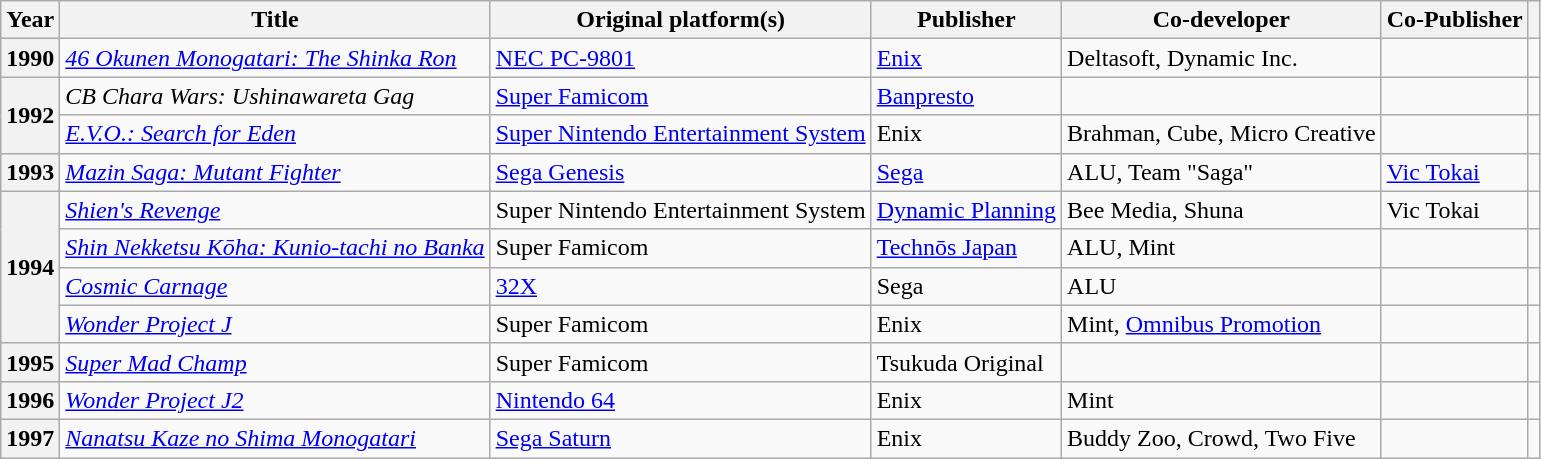<table class="wikitable sortable">
<tr>
<th>Year</th>
<th>Title</th>
<th>Original platform(s)</th>
<th>Publisher</th>
<th>Co-developer</th>
<th>Co-Publisher</th>
<th></th>
</tr>
<tr>
<th>1990</th>
<td><em><a href='#'>46 Okunen Monogatari: The Shinka Ron</a></em></td>
<td><a href='#'>NEC PC-9801</a></td>
<td><a href='#'>Enix</a></td>
<td>Deltasoft, Dynamic Inc.</td>
<td></td>
<td></td>
</tr>
<tr>
<th rowspan="2">1992</th>
<td><em>CB Chara Wars: Ushinawareta Gag</em></td>
<td><a href='#'>Super Famicom</a></td>
<td><a href='#'>Banpresto</a></td>
<td></td>
<td></td>
<td></td>
</tr>
<tr>
<td><em><a href='#'>E.V.O.: Search for Eden</a></em></td>
<td><a href='#'>Super Nintendo Entertainment System</a></td>
<td>Enix</td>
<td>Brahman, Cube, Micro Creative</td>
<td></td>
<td></td>
</tr>
<tr>
<th>1993</th>
<td><em><a href='#'>Mazin Saga: Mutant Fighter</a></em></td>
<td><a href='#'>Sega Genesis</a></td>
<td><a href='#'>Sega</a></td>
<td>ALU, Team "Saga"</td>
<td><a href='#'>Vic Tokai</a></td>
<td></td>
</tr>
<tr>
<th rowspan="4">1994</th>
<td><em><a href='#'>Shien's Revenge</a></em></td>
<td>Super Nintendo Entertainment System</td>
<td><a href='#'>Dynamic Planning</a></td>
<td>Bee Media, Shuna</td>
<td>Vic Tokai</td>
<td></td>
</tr>
<tr>
<td><em><a href='#'>Shin Nekketsu Kōha: Kunio-tachi no Banka</a></em></td>
<td>Super Famicom</td>
<td><a href='#'>Technōs Japan</a></td>
<td>ALU, Mint</td>
<td></td>
<td></td>
</tr>
<tr>
<td><em><a href='#'>Cosmic Carnage</a></em></td>
<td><a href='#'>32X</a></td>
<td>Sega</td>
<td>ALU</td>
<td></td>
<td></td>
</tr>
<tr>
<td><em><a href='#'>Wonder Project J</a></em></td>
<td>Super Famicom</td>
<td>Enix</td>
<td>Mint, <a href='#'>Omnibus Promotion</a></td>
<td></td>
<td></td>
</tr>
<tr>
<th>1995</th>
<td><em><a href='#'>Super Mad Champ</a></em></td>
<td>Super Famicom</td>
<td>Tsukuda Original</td>
<td></td>
<td></td>
<td></td>
</tr>
<tr>
<th>1996</th>
<td><em><a href='#'>Wonder Project J2</a></em></td>
<td><a href='#'>Nintendo 64</a></td>
<td>Enix</td>
<td>Mint</td>
<td></td>
<td></td>
</tr>
<tr>
<th>1997</th>
<td><em><a href='#'>Nanatsu Kaze no Shima Monogatari</a></em></td>
<td><a href='#'>Sega Saturn</a></td>
<td>Enix</td>
<td>Buddy Zoo, Crowd, Two Five</td>
<td></td>
<td></td>
</tr>
</table>
